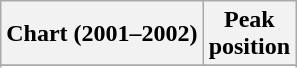<table class="wikitable sortable">
<tr>
<th>Chart (2001–2002)</th>
<th>Peak<br>position</th>
</tr>
<tr>
</tr>
<tr>
</tr>
<tr>
</tr>
<tr>
</tr>
<tr>
</tr>
<tr>
</tr>
</table>
